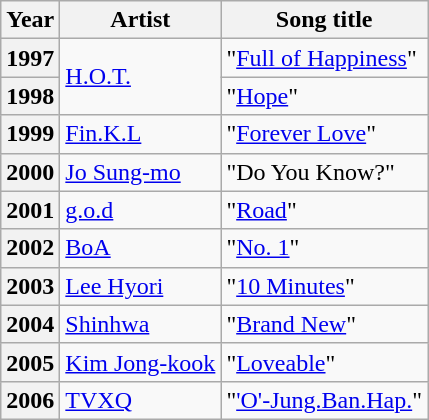<table class="wikitable plainrowheaders">
<tr>
<th>Year</th>
<th>Artist</th>
<th>Song title</th>
</tr>
<tr>
<th scope="row">1997</th>
<td rowspan="2"><a href='#'>H.O.T.</a></td>
<td>"<a href='#'>Full of Happiness</a>"</td>
</tr>
<tr>
<th scope="row">1998</th>
<td>"<a href='#'>Hope</a>"</td>
</tr>
<tr>
<th scope="row">1999</th>
<td><a href='#'>Fin.K.L</a></td>
<td>"<a href='#'>Forever Love</a>"</td>
</tr>
<tr>
<th scope="row">2000</th>
<td><a href='#'>Jo Sung-mo</a></td>
<td>"Do You Know?"</td>
</tr>
<tr>
<th scope="row">2001</th>
<td><a href='#'>g.o.d</a></td>
<td>"<a href='#'>Road</a>"</td>
</tr>
<tr>
<th scope="row">2002</th>
<td><a href='#'>BoA</a></td>
<td>"<a href='#'>No. 1</a>"</td>
</tr>
<tr>
<th scope="row">2003</th>
<td><a href='#'>Lee Hyori</a></td>
<td>"<a href='#'>10 Minutes</a>"</td>
</tr>
<tr>
<th scope="row">2004</th>
<td><a href='#'>Shinhwa</a></td>
<td>"<a href='#'>Brand New</a>"</td>
</tr>
<tr>
<th scope="row">2005</th>
<td><a href='#'>Kim Jong-kook</a></td>
<td>"<a href='#'>Loveable</a>"</td>
</tr>
<tr>
<th scope="row">2006</th>
<td><a href='#'>TVXQ</a></td>
<td>"<a href='#'>'O'-Jung.Ban.Hap.</a>"</td>
</tr>
</table>
